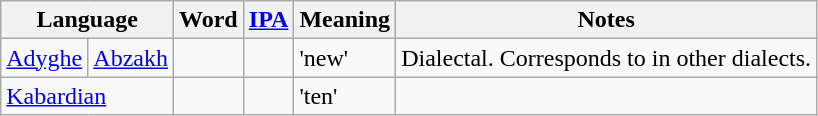<table class="wikitable">
<tr>
<th colspan="2">Language</th>
<th>Word</th>
<th><a href='#'>IPA</a></th>
<th>Meaning</th>
<th>Notes</th>
</tr>
<tr>
<td><a href='#'>Adyghe</a></td>
<td><a href='#'>Abzakh</a></td>
<td></td>
<td></td>
<td>'new'</td>
<td>Dialectal. Corresponds to  in other dialects.</td>
</tr>
<tr>
<td colspan="2"><a href='#'>Kabardian</a></td>
<td></td>
<td></td>
<td>'ten'</td>
<td></td>
</tr>
</table>
